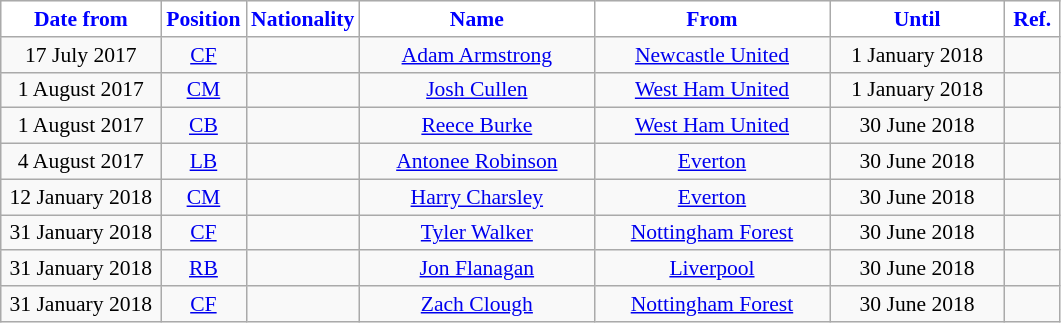<table class="wikitable"  style="text-align:center; font-size:90%; ">
<tr>
<th style="background:#FFFFFF; color:#0000FF; width:100px;">Date from</th>
<th style="background:#FFFFFF; color:#0000FF; width:50px;">Position</th>
<th style="background:#FFFFFF; color:#0000FF; width:50px;">Nationality</th>
<th style="background:#FFFFFF; color:#0000FF; width:150px;">Name</th>
<th style="background:#FFFFFF; color:#0000FF; width:150px;">From</th>
<th style="background:#FFFFFF; color:#0000FF; width:110px;">Until</th>
<th style="background:#FFFFFF; color:#0000FF; width:30px;">Ref.</th>
</tr>
<tr>
<td>17 July 2017</td>
<td><a href='#'>CF</a></td>
<td></td>
<td><a href='#'>Adam Armstrong</a></td>
<td><a href='#'>Newcastle United</a></td>
<td>1 January 2018</td>
<td></td>
</tr>
<tr>
<td>1 August 2017</td>
<td><a href='#'>CM</a></td>
<td></td>
<td><a href='#'>Josh Cullen</a></td>
<td><a href='#'>West Ham United</a></td>
<td>1 January 2018</td>
<td></td>
</tr>
<tr>
<td>1 August 2017</td>
<td><a href='#'>CB</a></td>
<td></td>
<td><a href='#'>Reece Burke</a></td>
<td><a href='#'>West Ham United</a></td>
<td>30 June 2018</td>
<td></td>
</tr>
<tr>
<td>4 August 2017</td>
<td><a href='#'>LB</a></td>
<td></td>
<td><a href='#'>Antonee Robinson</a></td>
<td><a href='#'>Everton</a></td>
<td>30 June 2018</td>
<td></td>
</tr>
<tr>
<td>12 January 2018</td>
<td><a href='#'>CM</a></td>
<td></td>
<td><a href='#'>Harry Charsley</a></td>
<td><a href='#'>Everton</a></td>
<td>30 June 2018</td>
<td></td>
</tr>
<tr>
<td>31 January 2018</td>
<td><a href='#'>CF</a></td>
<td></td>
<td><a href='#'>Tyler Walker</a></td>
<td><a href='#'>Nottingham Forest</a></td>
<td>30 June 2018</td>
<td></td>
</tr>
<tr>
<td>31 January 2018</td>
<td><a href='#'>RB</a></td>
<td></td>
<td><a href='#'>Jon Flanagan</a></td>
<td><a href='#'>Liverpool</a></td>
<td>30 June 2018</td>
<td></td>
</tr>
<tr>
<td>31 January 2018</td>
<td><a href='#'>CF</a></td>
<td></td>
<td><a href='#'>Zach Clough</a></td>
<td><a href='#'>Nottingham Forest</a></td>
<td>30 June 2018</td>
<td></td>
</tr>
</table>
